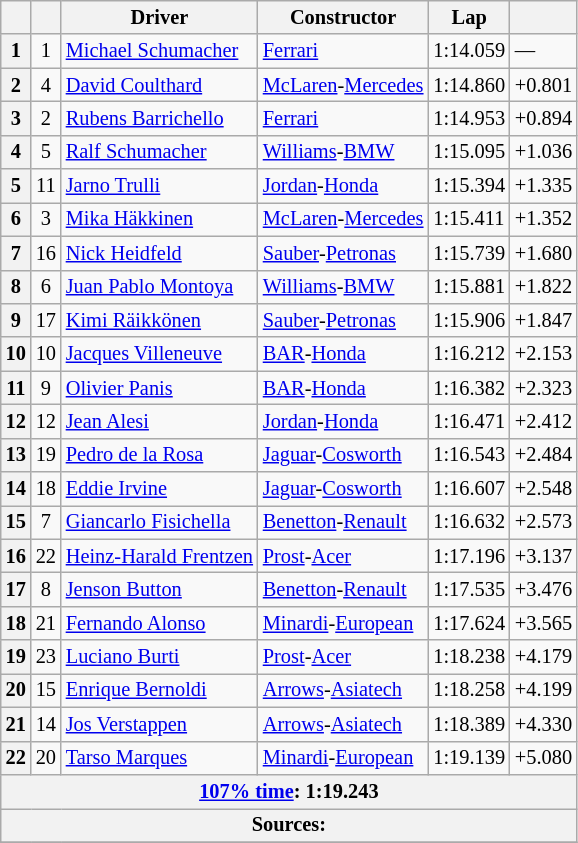<table class="wikitable sortable" style="font-size: 85%;">
<tr>
<th scope="col"></th>
<th scope="col"></th>
<th scope="col">Driver</th>
<th scope="col">Constructor</th>
<th scope="col">Lap</th>
<th scope="col"></th>
</tr>
<tr>
<th scope="row">1</th>
<td align="center">1</td>
<td data-sort-value="SCH1"> <a href='#'>Michael Schumacher</a></td>
<td><a href='#'>Ferrari</a></td>
<td>1:14.059</td>
<td>—</td>
</tr>
<tr>
<th scope="row">2</th>
<td align="center">4</td>
<td data-sort-value="COU"> <a href='#'>David Coulthard</a></td>
<td><a href='#'>McLaren</a>-<a href='#'>Mercedes</a></td>
<td>1:14.860</td>
<td>+0.801</td>
</tr>
<tr>
<th scope="row">3</th>
<td align="center">2</td>
<td data-sort-value="BAR"> <a href='#'>Rubens Barrichello</a></td>
<td><a href='#'>Ferrari</a></td>
<td>1:14.953</td>
<td>+0.894</td>
</tr>
<tr>
<th scope="row">4</th>
<td align="center">5</td>
<td data-sort-value="SCH2"> <a href='#'>Ralf Schumacher</a></td>
<td><a href='#'>Williams</a>-<a href='#'>BMW</a></td>
<td>1:15.095</td>
<td>+1.036</td>
</tr>
<tr>
<th scope="row">5</th>
<td align="center">11</td>
<td data-sort-value="TRU"> <a href='#'>Jarno Trulli</a></td>
<td><a href='#'>Jordan</a>-<a href='#'>Honda</a></td>
<td>1:15.394</td>
<td>+1.335</td>
</tr>
<tr>
<th scope="row">6</th>
<td align="center">3</td>
<td data-sort-value="HAK"> <a href='#'>Mika Häkkinen</a></td>
<td><a href='#'>McLaren</a>-<a href='#'>Mercedes</a></td>
<td>1:15.411</td>
<td>+1.352</td>
</tr>
<tr>
<th scope="row">7</th>
<td align="center">16</td>
<td data-sort-value="HEI"> <a href='#'>Nick Heidfeld</a></td>
<td><a href='#'>Sauber</a>-<a href='#'>Petronas</a></td>
<td>1:15.739</td>
<td>+1.680</td>
</tr>
<tr>
<th scope="row">8</th>
<td align="center">6</td>
<td data-sort-value="MON"> <a href='#'>Juan Pablo Montoya</a></td>
<td><a href='#'>Williams</a>-<a href='#'>BMW</a></td>
<td>1:15.881</td>
<td>+1.822</td>
</tr>
<tr>
<th scope="row">9</th>
<td align="center">17</td>
<td data-sort-value="RAI"> <a href='#'>Kimi Räikkönen</a></td>
<td><a href='#'>Sauber</a>-<a href='#'>Petronas</a></td>
<td>1:15.906</td>
<td>+1.847</td>
</tr>
<tr>
<th scope="row">10</th>
<td align="center">10</td>
<td data-sort-value="VIL"> <a href='#'>Jacques Villeneuve</a></td>
<td><a href='#'>BAR</a>-<a href='#'>Honda</a></td>
<td>1:16.212</td>
<td>+2.153</td>
</tr>
<tr>
<th scope="row">11</th>
<td align="center">9</td>
<td data-sort-value="PAN"> <a href='#'>Olivier Panis</a></td>
<td><a href='#'>BAR</a>-<a href='#'>Honda</a></td>
<td>1:16.382</td>
<td>+2.323</td>
</tr>
<tr>
<th scope="row">12</th>
<td align="center">12</td>
<td data-sort-value="ALE"> <a href='#'>Jean Alesi</a></td>
<td><a href='#'>Jordan</a>-<a href='#'>Honda</a></td>
<td>1:16.471</td>
<td>+2.412</td>
</tr>
<tr>
<th scope="row">13</th>
<td align="center">19</td>
<td data-sort-value="DLR"> <a href='#'>Pedro de la Rosa</a></td>
<td><a href='#'>Jaguar</a>-<a href='#'>Cosworth</a></td>
<td>1:16.543</td>
<td>+2.484</td>
</tr>
<tr>
<th scope="row">14</th>
<td align="center">18</td>
<td data-sort-value="IRV"> <a href='#'>Eddie Irvine</a></td>
<td><a href='#'>Jaguar</a>-<a href='#'>Cosworth</a></td>
<td>1:16.607</td>
<td>+2.548</td>
</tr>
<tr>
<th scope="row">15</th>
<td align="center">7</td>
<td data-sort-value="FIS"> <a href='#'>Giancarlo Fisichella</a></td>
<td><a href='#'>Benetton</a>-<a href='#'>Renault</a></td>
<td>1:16.632</td>
<td>+2.573</td>
</tr>
<tr>
<th scope="row">16</th>
<td align="center">22</td>
<td data-sort-value="FRE"> <a href='#'>Heinz-Harald Frentzen</a></td>
<td><a href='#'>Prost</a>-<a href='#'>Acer</a></td>
<td>1:17.196</td>
<td>+3.137</td>
</tr>
<tr>
<th scope="row">17</th>
<td align="center">8</td>
<td data-sort-value="BUT"> <a href='#'>Jenson Button</a></td>
<td><a href='#'>Benetton</a>-<a href='#'>Renault</a></td>
<td>1:17.535</td>
<td>+3.476</td>
</tr>
<tr>
<th scope="row">18</th>
<td align="center">21</td>
<td data-sort-value="ALO"> <a href='#'>Fernando Alonso</a></td>
<td><a href='#'>Minardi</a>-<a href='#'>European</a></td>
<td>1:17.624</td>
<td>+3.565</td>
</tr>
<tr>
<th scope="row">19</th>
<td align="center">23</td>
<td data-sort-value="BUR"> <a href='#'>Luciano Burti</a></td>
<td><a href='#'>Prost</a>-<a href='#'>Acer</a></td>
<td>1:18.238</td>
<td>+4.179</td>
</tr>
<tr>
<th scope="row">20</th>
<td align="center">15</td>
<td data-sort-value="BER"> <a href='#'>Enrique Bernoldi</a></td>
<td><a href='#'>Arrows</a>-<a href='#'>Asiatech</a></td>
<td>1:18.258</td>
<td>+4.199</td>
</tr>
<tr>
<th scope="row">21</th>
<td align="center">14</td>
<td data-sort-value="VER"> <a href='#'>Jos Verstappen</a></td>
<td><a href='#'>Arrows</a>-<a href='#'>Asiatech</a></td>
<td>1:18.389</td>
<td>+4.330</td>
</tr>
<tr>
<th scope="row">22</th>
<td align="center">20</td>
<td data-sort-value="MAR"> <a href='#'>Tarso Marques</a></td>
<td><a href='#'>Minardi</a>-<a href='#'>European</a></td>
<td>1:19.139</td>
<td>+5.080</td>
</tr>
<tr class="sortbottom">
<th colspan="6"><a href='#'>107% time</a>: 1:19.243</th>
</tr>
<tr class="sortbottom">
<th colspan="6">Sources:</th>
</tr>
<tr>
</tr>
</table>
